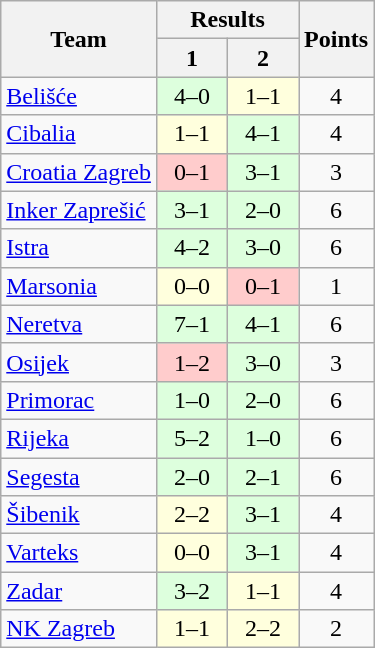<table class="wikitable" style="text-align:center">
<tr>
<th rowspan=2>Team</th>
<th colspan=2>Results</th>
<th rowspan=2>Points</th>
</tr>
<tr>
<th width=40>1</th>
<th width=40>2</th>
</tr>
<tr>
<td align=left><a href='#'>Belišće</a></td>
<td bgcolor="#ddffdd">4–0</td>
<td bgcolor="#ffffdd">1–1</td>
<td>4</td>
</tr>
<tr>
<td align=left><a href='#'>Cibalia</a></td>
<td bgcolor="ffffdd">1–1</td>
<td bgcolor="#ddffdd">4–1</td>
<td>4</td>
</tr>
<tr>
<td align=left><a href='#'>Croatia Zagreb</a></td>
<td bgcolor="ffcccc">0–1</td>
<td bgcolor="ddffdd">3–1</td>
<td>3</td>
</tr>
<tr>
<td align=left><a href='#'>Inker Zaprešić</a></td>
<td bgcolor="#ddffdd">3–1</td>
<td bgcolor="#ddffdd">2–0</td>
<td>6</td>
</tr>
<tr>
<td align=left><a href='#'>Istra</a></td>
<td bgcolor="#ddffdd">4–2</td>
<td bgcolor="ddffdd">3–0</td>
<td>6</td>
</tr>
<tr>
<td align=left><a href='#'>Marsonia</a></td>
<td bgcolor="#ffffdd">0–0</td>
<td bgcolor="#ffcccc">0–1</td>
<td>1</td>
</tr>
<tr>
<td align=left><a href='#'>Neretva</a></td>
<td bgcolor="ddffdd">7–1</td>
<td bgcolor="#ddffdd">4–1</td>
<td>6</td>
</tr>
<tr>
<td align=left><a href='#'>Osijek</a></td>
<td bgcolor="#ffcccc">1–2</td>
<td bgcolor="#ddffdd">3–0</td>
<td>3</td>
</tr>
<tr>
<td align=left><a href='#'>Primorac</a></td>
<td bgcolor="#ddffdd">1–0</td>
<td bgcolor="#ddffdd">2–0</td>
<td>6</td>
</tr>
<tr>
<td align=left><a href='#'>Rijeka</a></td>
<td bgcolor="#ddffdd">5–2</td>
<td bgcolor="ddffdd">1–0</td>
<td>6</td>
</tr>
<tr>
<td align=left><a href='#'>Segesta</a></td>
<td bgcolor="#ddffdd">2–0</td>
<td bgcolor="#ddffdd">2–1</td>
<td>6</td>
</tr>
<tr>
<td align=left><a href='#'>Šibenik</a></td>
<td bgcolor="#ffffdd">2–2</td>
<td bgcolor="#ddffdd">3–1</td>
<td>4</td>
</tr>
<tr>
<td align=left><a href='#'>Varteks</a></td>
<td bgcolor="#ffffdd">0–0</td>
<td bgcolor="#ddffdd">3–1</td>
<td>4</td>
</tr>
<tr>
<td align=left><a href='#'>Zadar</a></td>
<td bgcolor="ddffdd">3–2</td>
<td bgcolor="#ffffdd">1–1</td>
<td>4</td>
</tr>
<tr>
<td align=left><a href='#'>NK Zagreb</a></td>
<td bgcolor="#ffffdd">1–1</td>
<td bgcolor="#ffffdd">2–2</td>
<td>2</td>
</tr>
</table>
